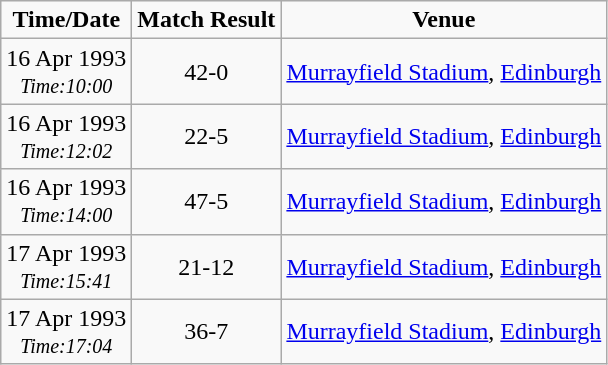<table class="wikitable" style="text-align: center;">
<tr>
<td><strong>Time/Date</strong></td>
<td><strong>Match Result</strong></td>
<td><strong>Venue</strong></td>
</tr>
<tr>
<td>16 Apr 1993<br><small><em>Time:10:00</em></small></td>
<td> 42-0 </td>
<td><a href='#'>Murrayfield Stadium</a>, <a href='#'>Edinburgh</a></td>
</tr>
<tr>
<td>16 Apr 1993<br><small><em>Time:12:02</em></small></td>
<td> 22-5 </td>
<td><a href='#'>Murrayfield Stadium</a>, <a href='#'>Edinburgh</a></td>
</tr>
<tr>
<td>16 Apr 1993<br><small><em>Time:14:00</em></small></td>
<td> 47-5 </td>
<td><a href='#'>Murrayfield Stadium</a>, <a href='#'>Edinburgh</a></td>
</tr>
<tr>
<td>17 Apr 1993<br><small><em>Time:15:41</em></small></td>
<td> 21-12 </td>
<td><a href='#'>Murrayfield Stadium</a>, <a href='#'>Edinburgh</a></td>
</tr>
<tr>
<td>17 Apr 1993<br><small><em>Time:17:04</em></small></td>
<td> 36-7 </td>
<td><a href='#'>Murrayfield Stadium</a>, <a href='#'>Edinburgh</a></td>
</tr>
</table>
